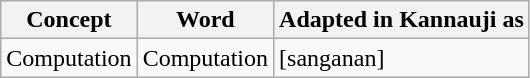<table class="wikitable">
<tr>
<th>Concept</th>
<th>Word</th>
<th>Adapted in Kannauji as</th>
</tr>
<tr>
<td>Computation</td>
<td>Computation</td>
<td>[sanganan]</td>
</tr>
</table>
